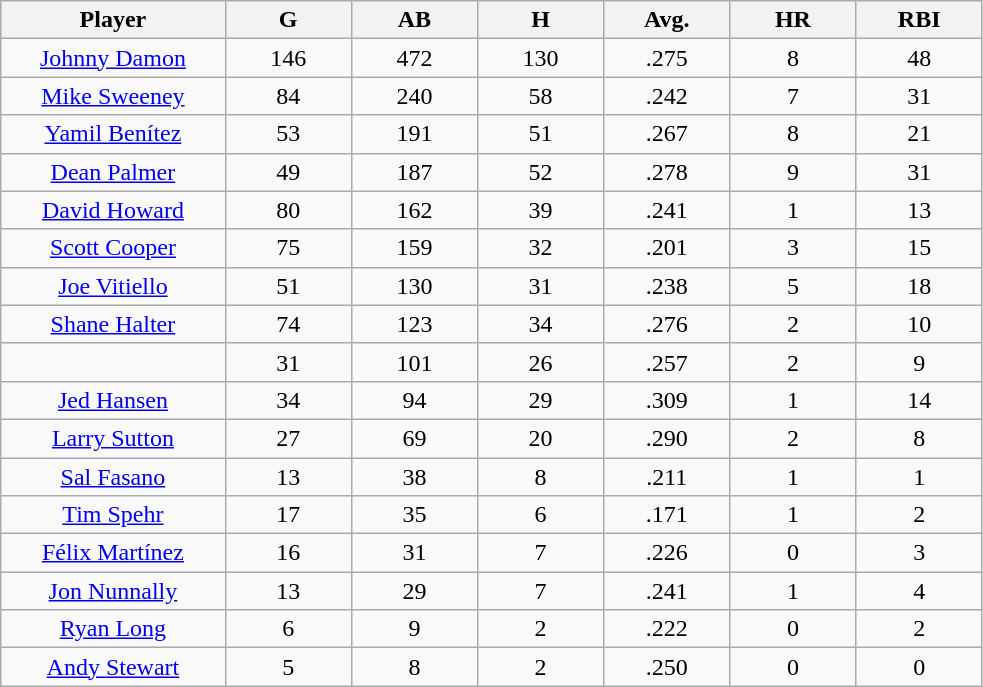<table class="wikitable sortable">
<tr>
<th bgcolor="#DDDDFF" width="16%">Player</th>
<th bgcolor="#DDDDFF" width="9%">G</th>
<th bgcolor="#DDDDFF" width="9%">AB</th>
<th bgcolor="#DDDDFF" width="9%">H</th>
<th bgcolor="#DDDDFF" width="9%">Avg.</th>
<th bgcolor="#DDDDFF" width="9%">HR</th>
<th bgcolor="#DDDDFF" width="9%">RBI</th>
</tr>
<tr align="center">
<td><a href='#'>Johnny Damon</a></td>
<td>146</td>
<td>472</td>
<td>130</td>
<td>.275</td>
<td>8</td>
<td>48</td>
</tr>
<tr align=center>
<td><a href='#'>Mike Sweeney</a></td>
<td>84</td>
<td>240</td>
<td>58</td>
<td>.242</td>
<td>7</td>
<td>31</td>
</tr>
<tr align=center>
<td><a href='#'>Yamil Benítez</a></td>
<td>53</td>
<td>191</td>
<td>51</td>
<td>.267</td>
<td>8</td>
<td>21</td>
</tr>
<tr align=center>
<td><a href='#'>Dean Palmer</a></td>
<td>49</td>
<td>187</td>
<td>52</td>
<td>.278</td>
<td>9</td>
<td>31</td>
</tr>
<tr align=center>
<td><a href='#'>David Howard</a></td>
<td>80</td>
<td>162</td>
<td>39</td>
<td>.241</td>
<td>1</td>
<td>13</td>
</tr>
<tr align=center>
<td><a href='#'>Scott Cooper</a></td>
<td>75</td>
<td>159</td>
<td>32</td>
<td>.201</td>
<td>3</td>
<td>15</td>
</tr>
<tr align=center>
<td><a href='#'>Joe Vitiello</a></td>
<td>51</td>
<td>130</td>
<td>31</td>
<td>.238</td>
<td>5</td>
<td>18</td>
</tr>
<tr align=center>
<td><a href='#'>Shane Halter</a></td>
<td>74</td>
<td>123</td>
<td>34</td>
<td>.276</td>
<td>2</td>
<td>10</td>
</tr>
<tr align=center>
<td></td>
<td>31</td>
<td>101</td>
<td>26</td>
<td>.257</td>
<td>2</td>
<td>9</td>
</tr>
<tr align="center">
<td><a href='#'>Jed Hansen</a></td>
<td>34</td>
<td>94</td>
<td>29</td>
<td>.309</td>
<td>1</td>
<td>14</td>
</tr>
<tr align=center>
<td><a href='#'>Larry Sutton</a></td>
<td>27</td>
<td>69</td>
<td>20</td>
<td>.290</td>
<td>2</td>
<td>8</td>
</tr>
<tr align=center>
<td><a href='#'>Sal Fasano</a></td>
<td>13</td>
<td>38</td>
<td>8</td>
<td>.211</td>
<td>1</td>
<td>1</td>
</tr>
<tr align=center>
<td><a href='#'>Tim Spehr</a></td>
<td>17</td>
<td>35</td>
<td>6</td>
<td>.171</td>
<td>1</td>
<td>2</td>
</tr>
<tr align=center>
<td><a href='#'>Félix Martínez</a></td>
<td>16</td>
<td>31</td>
<td>7</td>
<td>.226</td>
<td>0</td>
<td>3</td>
</tr>
<tr align=center>
<td><a href='#'>Jon Nunnally</a></td>
<td>13</td>
<td>29</td>
<td>7</td>
<td>.241</td>
<td>1</td>
<td>4</td>
</tr>
<tr align=center>
<td><a href='#'>Ryan Long</a></td>
<td>6</td>
<td>9</td>
<td>2</td>
<td>.222</td>
<td>0</td>
<td>2</td>
</tr>
<tr align=center>
<td><a href='#'>Andy Stewart</a></td>
<td>5</td>
<td>8</td>
<td>2</td>
<td>.250</td>
<td>0</td>
<td>0</td>
</tr>
</table>
